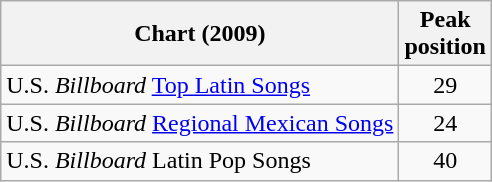<table class="wikitable sortable">
<tr>
<th>Chart (2009)</th>
<th>Peak<br>position</th>
</tr>
<tr>
<td>U.S. <em>Billboard</em> <a href='#'>Top Latin Songs</a></td>
<td align="center">29</td>
</tr>
<tr>
<td>U.S. <em>Billboard</em> <a href='#'>Regional Mexican Songs</a></td>
<td align="center">24</td>
</tr>
<tr>
<td>U.S. <em>Billboard</em> Latin Pop Songs</td>
<td align="center">40</td>
</tr>
</table>
